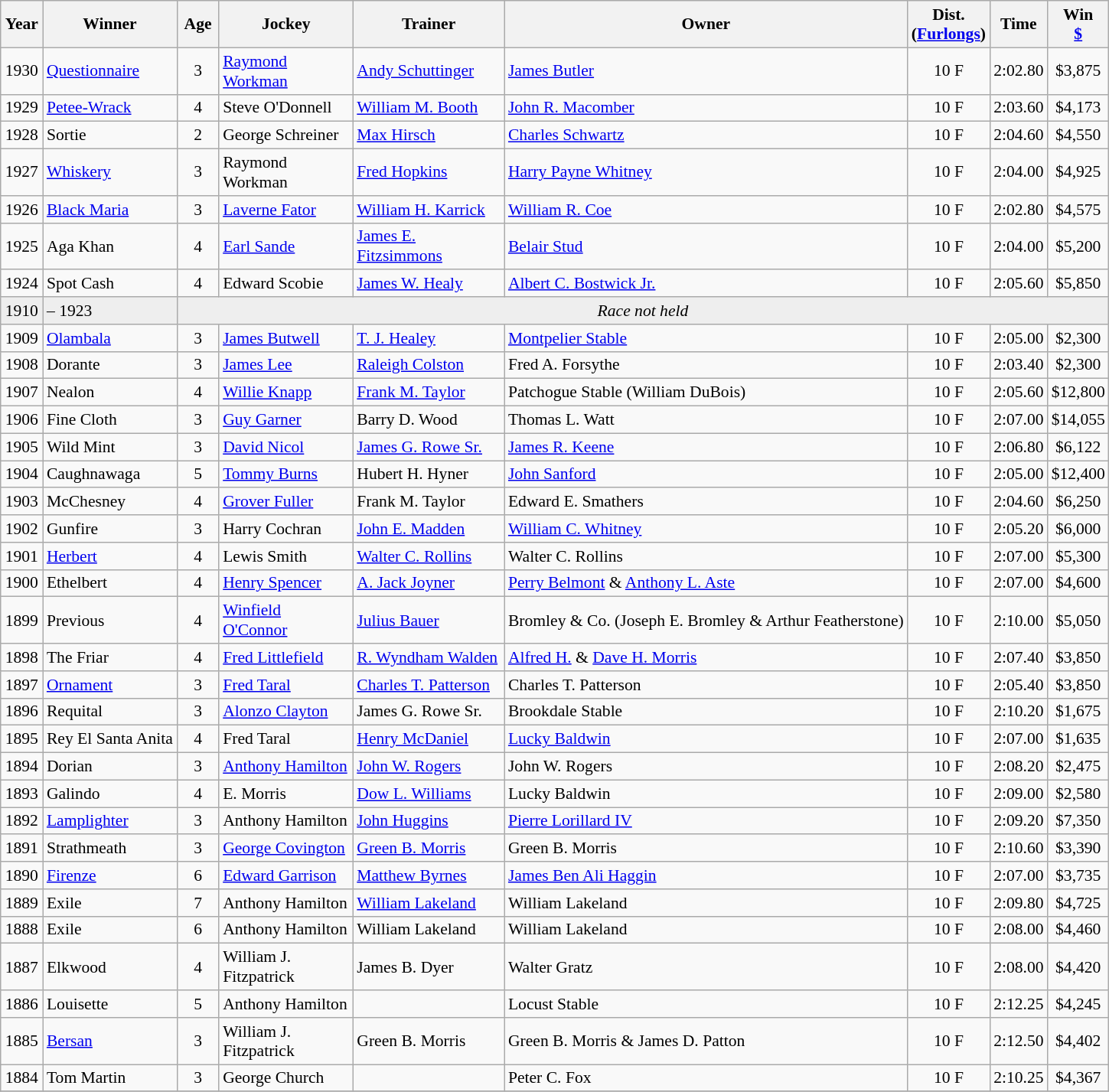<table class="wikitable sortable" style="font-size:90%">
<tr>
<th style="width:30px">Year<br></th>
<th style="width:110px">Winner<br></th>
<th style="width:30px">Age<br></th>
<th style="width:110px">Jockey<br></th>
<th style="width:125px">Trainer<br></th>
<th>Owner<br></th>
<th style="width:25px">Dist.<br> <span>(<a href='#'>Furlongs</a>)</span></th>
<th style="width:25px">Time<br></th>
<th style="width:25px">Win<br><a href='#'>$</a></th>
</tr>
<tr>
<td align=center>1930</td>
<td><a href='#'>Questionnaire</a></td>
<td align=center>3</td>
<td><a href='#'>Raymond Workman</a></td>
<td><a href='#'>Andy Schuttinger</a></td>
<td><a href='#'>James Butler</a></td>
<td align=center>10 F</td>
<td align=center>2:02.80</td>
<td align=center>$3,875</td>
</tr>
<tr>
<td align=center>1929</td>
<td><a href='#'>Petee-Wrack</a></td>
<td align=center>4</td>
<td>Steve O'Donnell</td>
<td><a href='#'>William M. Booth</a></td>
<td><a href='#'>John R. Macomber</a></td>
<td align=center>10 F</td>
<td align=center>2:03.60</td>
<td align=center>$4,173</td>
</tr>
<tr>
<td align=center>1928</td>
<td>Sortie</td>
<td align=center>2</td>
<td>George Schreiner</td>
<td><a href='#'>Max Hirsch</a></td>
<td><a href='#'>Charles Schwartz</a></td>
<td align=center>10 F</td>
<td align=center>2:04.60</td>
<td align=center>$4,550</td>
</tr>
<tr>
<td align=center>1927</td>
<td><a href='#'>Whiskery</a></td>
<td align=center>3</td>
<td>Raymond Workman</td>
<td><a href='#'>Fred Hopkins</a></td>
<td><a href='#'>Harry Payne Whitney</a></td>
<td align=center>10 F</td>
<td align=center>2:04.00</td>
<td align=center>$4,925</td>
</tr>
<tr>
<td align=center>1926</td>
<td><a href='#'>Black Maria</a></td>
<td align=center>3</td>
<td><a href='#'>Laverne Fator</a></td>
<td><a href='#'>William H. Karrick</a></td>
<td><a href='#'>William R. Coe</a></td>
<td align=center>10 F</td>
<td align=center>2:02.80</td>
<td align=center>$4,575</td>
</tr>
<tr>
<td align=center>1925</td>
<td>Aga Khan</td>
<td align=center>4</td>
<td><a href='#'>Earl Sande</a></td>
<td><a href='#'>James E. Fitzsimmons</a></td>
<td><a href='#'>Belair Stud</a></td>
<td align=center>10 F</td>
<td align=center>2:04.00</td>
<td align=center>$5,200</td>
</tr>
<tr>
<td align=center>1924</td>
<td>Spot Cash</td>
<td align=center>4</td>
<td>Edward Scobie</td>
<td><a href='#'>James W. Healy</a></td>
<td><a href='#'>Albert C. Bostwick Jr.</a></td>
<td align=center>10 F</td>
<td align=center>2:05.60</td>
<td align=center>$5,850</td>
</tr>
<tr bgcolor="#eeeeee">
<td align=center>1910</td>
<td>–  1923</td>
<td align=center colspan=9><em>Race not held</em></td>
</tr>
<tr>
<td align=center>1909</td>
<td><a href='#'>Olambala</a></td>
<td align=center>3</td>
<td><a href='#'>James Butwell</a></td>
<td><a href='#'>T. J. Healey</a></td>
<td><a href='#'>Montpelier Stable</a></td>
<td align=center>10 F</td>
<td align=center>2:05.00</td>
<td align=center>$2,300</td>
</tr>
<tr>
<td align=center>1908</td>
<td>Dorante</td>
<td align=center>3</td>
<td><a href='#'>James Lee</a></td>
<td><a href='#'>Raleigh Colston</a></td>
<td>Fred A. Forsythe</td>
<td align=center>10 F</td>
<td align=center>2:03.40</td>
<td align=center>$2,300</td>
</tr>
<tr>
<td align=center>1907</td>
<td>Nealon</td>
<td align=center>4</td>
<td><a href='#'>Willie Knapp</a></td>
<td><a href='#'>Frank M. Taylor</a></td>
<td>Patchogue Stable (William DuBois)</td>
<td align=center>10 F</td>
<td align=center>2:05.60</td>
<td align=center>$12,800</td>
</tr>
<tr>
<td align=center>1906</td>
<td>Fine Cloth</td>
<td align=center>3</td>
<td><a href='#'>Guy Garner</a></td>
<td>Barry D. Wood</td>
<td>Thomas L. Watt</td>
<td align=center>10 F</td>
<td align=center>2:07.00</td>
<td align=center>$14,055</td>
</tr>
<tr>
<td align=center>1905</td>
<td>Wild Mint</td>
<td align=center>3</td>
<td><a href='#'>David Nicol</a></td>
<td><a href='#'>James G. Rowe Sr.</a></td>
<td><a href='#'>James R. Keene</a></td>
<td align=center>10 F</td>
<td align=center>2:06.80</td>
<td align=center>$6,122</td>
</tr>
<tr>
<td align=center>1904</td>
<td>Caughnawaga</td>
<td align=center>5</td>
<td><a href='#'>Tommy Burns</a></td>
<td>Hubert H. Hyner</td>
<td><a href='#'>John Sanford</a></td>
<td align=center>10 F</td>
<td align=center>2:05.00</td>
<td align=center>$12,400</td>
</tr>
<tr>
<td align=center>1903</td>
<td>McChesney</td>
<td align=center>4</td>
<td><a href='#'>Grover Fuller</a></td>
<td>Frank M. Taylor</td>
<td>Edward E. Smathers</td>
<td align=center>10 F</td>
<td align=center>2:04.60</td>
<td align=center>$6,250</td>
</tr>
<tr>
<td align=center>1902</td>
<td>Gunfire</td>
<td align=center>3</td>
<td>Harry Cochran</td>
<td><a href='#'>John E. Madden</a></td>
<td><a href='#'>William C. Whitney</a></td>
<td align=center>10 F</td>
<td align=center>2:05.20</td>
<td align=center>$6,000</td>
</tr>
<tr>
<td align=center>1901</td>
<td><a href='#'>Herbert</a></td>
<td align=center>4</td>
<td>Lewis Smith</td>
<td><a href='#'>Walter C. Rollins</a></td>
<td>Walter C. Rollins</td>
<td align=center>10 F</td>
<td align=center>2:07.00</td>
<td align=center>$5,300</td>
</tr>
<tr>
<td align=center>1900</td>
<td>Ethelbert</td>
<td align=center>4</td>
<td><a href='#'>Henry Spencer</a></td>
<td><a href='#'>A. Jack Joyner</a></td>
<td><a href='#'>Perry Belmont</a> & <a href='#'>Anthony L. Aste</a></td>
<td align=center>10 F</td>
<td align=center>2:07.00</td>
<td align=center>$4,600</td>
</tr>
<tr>
<td align=center>1899</td>
<td>Previous</td>
<td align=center>4</td>
<td><a href='#'>Winfield O'Connor</a></td>
<td><a href='#'>Julius Bauer</a></td>
<td>Bromley & Co. (Joseph E. Bromley & Arthur Featherstone)</td>
<td align=center>10 F</td>
<td align=center>2:10.00</td>
<td align=center>$5,050</td>
</tr>
<tr>
<td align=center>1898</td>
<td>The Friar</td>
<td align=center>4</td>
<td><a href='#'>Fred Littlefield</a></td>
<td><a href='#'>R. Wyndham Walden</a></td>
<td><a href='#'>Alfred H.</a> & <a href='#'>Dave H. Morris</a></td>
<td align=center>10 F</td>
<td align=center>2:07.40</td>
<td align=center>$3,850</td>
</tr>
<tr>
<td align=center>1897</td>
<td><a href='#'>Ornament</a></td>
<td align=center>3</td>
<td><a href='#'>Fred Taral</a></td>
<td><a href='#'>Charles T. Patterson</a></td>
<td>Charles T. Patterson</td>
<td align=center>10 F</td>
<td align=center>2:05.40</td>
<td align=center>$3,850</td>
</tr>
<tr>
<td align=center>1896</td>
<td>Requital</td>
<td align=center>3</td>
<td><a href='#'>Alonzo Clayton</a></td>
<td>James G. Rowe Sr.</td>
<td>Brookdale Stable</td>
<td align=center>10 F</td>
<td align=center>2:10.20</td>
<td align=center>$1,675</td>
</tr>
<tr>
<td align=center>1895</td>
<td>Rey El Santa Anita</td>
<td align=center>4</td>
<td>Fred Taral</td>
<td><a href='#'>Henry McDaniel</a></td>
<td><a href='#'>Lucky Baldwin</a></td>
<td align=center>10 F</td>
<td align=center>2:07.00</td>
<td align=center>$1,635</td>
</tr>
<tr>
<td align=center>1894</td>
<td>Dorian</td>
<td align=center>3</td>
<td><a href='#'>Anthony Hamilton</a></td>
<td><a href='#'>John W. Rogers</a></td>
<td>John W. Rogers</td>
<td align=center>10 F</td>
<td align=center>2:08.20</td>
<td align=center>$2,475</td>
</tr>
<tr>
<td align=center>1893</td>
<td>Galindo</td>
<td align=center>4</td>
<td>E. Morris</td>
<td><a href='#'>Dow L. Williams</a></td>
<td>Lucky Baldwin</td>
<td align=center>10 F</td>
<td align=center>2:09.00</td>
<td align=center>$2,580</td>
</tr>
<tr>
<td align=center>1892</td>
<td><a href='#'>Lamplighter</a></td>
<td align=center>3</td>
<td>Anthony Hamilton</td>
<td><a href='#'>John Huggins</a></td>
<td><a href='#'>Pierre Lorillard IV</a></td>
<td align=center>10 F</td>
<td align=center>2:09.20</td>
<td align=center>$7,350</td>
</tr>
<tr>
<td align=center>1891</td>
<td>Strathmeath</td>
<td align=center>3</td>
<td><a href='#'>George Covington</a></td>
<td><a href='#'>Green B. Morris</a></td>
<td>Green B. Morris</td>
<td align=center>10 F</td>
<td align=center>2:10.60</td>
<td align=center>$3,390</td>
</tr>
<tr>
<td align=center>1890</td>
<td><a href='#'>Firenze</a></td>
<td align=center>6</td>
<td><a href='#'>Edward Garrison</a></td>
<td><a href='#'>Matthew Byrnes</a></td>
<td><a href='#'>James Ben Ali Haggin</a></td>
<td align=center>10 F</td>
<td align=center>2:07.00</td>
<td align=center>$3,735</td>
</tr>
<tr>
<td align=center>1889</td>
<td>Exile</td>
<td align=center>7</td>
<td>Anthony Hamilton</td>
<td><a href='#'>William Lakeland</a></td>
<td>William Lakeland</td>
<td align=center>10 F</td>
<td align=center>2:09.80</td>
<td align=center>$4,725</td>
</tr>
<tr>
<td align=center>1888</td>
<td>Exile</td>
<td align=center>6</td>
<td>Anthony Hamilton</td>
<td>William Lakeland</td>
<td>William Lakeland</td>
<td align=center>10 F</td>
<td align=center>2:08.00</td>
<td align=center>$4,460</td>
</tr>
<tr>
<td align=center>1887</td>
<td>Elkwood</td>
<td align=center>4</td>
<td>William J. Fitzpatrick</td>
<td>James B. Dyer</td>
<td>Walter Gratz</td>
<td align=center>10 F</td>
<td align=center>2:08.00</td>
<td align=center>$4,420</td>
</tr>
<tr>
<td align=center>1886</td>
<td>Louisette</td>
<td align=center>5</td>
<td>Anthony Hamilton</td>
<td></td>
<td>Locust Stable</td>
<td align=center>10 F</td>
<td align=center>2:12.25</td>
<td align=center>$4,245</td>
</tr>
<tr>
<td align=center>1885</td>
<td><a href='#'>Bersan</a></td>
<td align=center>3</td>
<td>William J. Fitzpatrick</td>
<td>Green B. Morris</td>
<td>Green B. Morris & James D. Patton</td>
<td align=center>10 F</td>
<td align=center>2:12.50</td>
<td align=center>$4,402</td>
</tr>
<tr>
<td align=center>1884</td>
<td>Tom Martin</td>
<td align=center>3</td>
<td>George Church</td>
<td></td>
<td>Peter C. Fox</td>
<td align=center>10 F</td>
<td align=center>2:10.25</td>
<td align=center>$4,367</td>
</tr>
<tr>
</tr>
</table>
